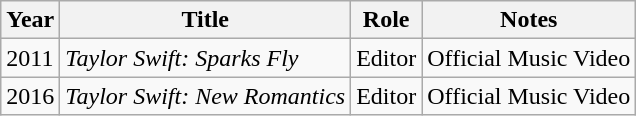<table class="wikitable">
<tr>
<th>Year</th>
<th>Title</th>
<th>Role</th>
<th>Notes</th>
</tr>
<tr>
<td>2011</td>
<td><em>Taylor Swift: Sparks Fly</em></td>
<td>Editor</td>
<td>Official Music Video</td>
</tr>
<tr>
<td>2016</td>
<td><em>Taylor Swift: New Romantics</em></td>
<td>Editor</td>
<td>Official Music Video</td>
</tr>
</table>
